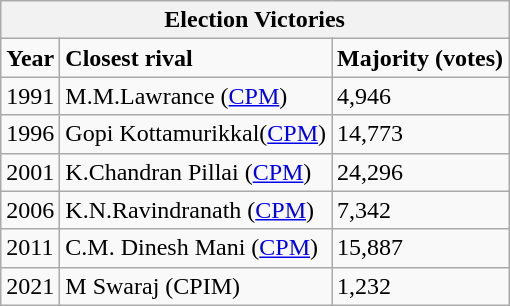<table class="wikitable" id="toc" : left; margin-left: 2em; width: 40%; font-size: 90%;" cellspacing="3">
<tr>
<th colspan="4"><strong>Election Victories</strong></th>
</tr>
<tr>
<td><strong>Year</strong></td>
<td><strong>Closest rival</strong></td>
<td><strong>Majority (votes)</strong></td>
</tr>
<tr>
<td>1991</td>
<td>M.M.Lawrance (<a href='#'>CPM</a>)</td>
<td>4,946</td>
</tr>
<tr>
<td>1996</td>
<td>Gopi Kottamurikkal(<a href='#'>CPM</a>)</td>
<td>14,773</td>
</tr>
<tr>
<td>2001</td>
<td>K.Chandran Pillai (<a href='#'>CPM</a>)</td>
<td>24,296</td>
</tr>
<tr>
<td>2006</td>
<td>K.N.Ravindranath (<a href='#'>CPM</a>)</td>
<td>7,342</td>
</tr>
<tr>
<td>2011</td>
<td>C.M. Dinesh Mani (<a href='#'>CPM</a>)</td>
<td>15,887</td>
</tr>
<tr>
<td>2021</td>
<td>M Swaraj (CPIM)</td>
<td>1,232</td>
</tr>
</table>
